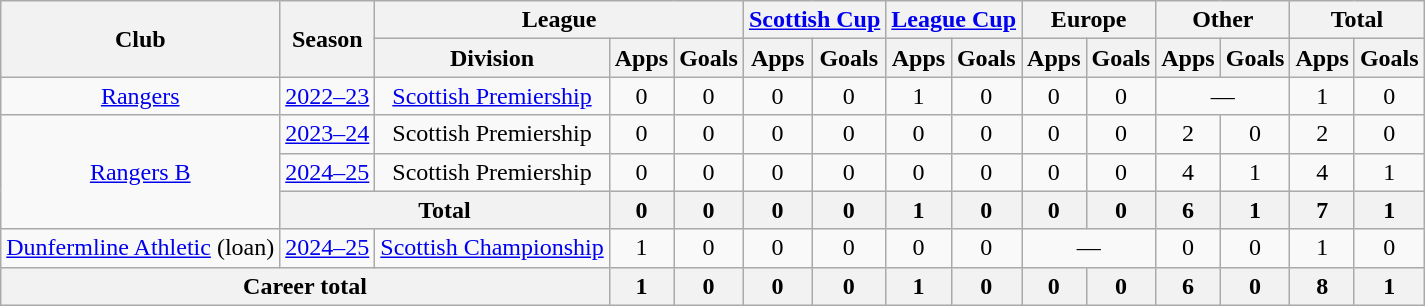<table class="wikitable" style="text-align:center">
<tr>
<th rowspan="2">Club</th>
<th rowspan="2">Season</th>
<th colspan="3">League</th>
<th colspan="2"><a href='#'>Scottish Cup</a></th>
<th colspan="2"><a href='#'>League Cup</a></th>
<th colspan="2">Europe</th>
<th colspan="2">Other</th>
<th colspan="2">Total</th>
</tr>
<tr>
<th>Division</th>
<th>Apps</th>
<th>Goals</th>
<th>Apps</th>
<th>Goals</th>
<th>Apps</th>
<th>Goals</th>
<th>Apps</th>
<th>Goals</th>
<th>Apps</th>
<th>Goals</th>
<th>Apps</th>
<th>Goals</th>
</tr>
<tr>
<td><a href='#'>Rangers</a></td>
<td><a href='#'>2022–23</a></td>
<td><a href='#'>Scottish Premiership</a></td>
<td>0</td>
<td>0</td>
<td>0</td>
<td>0</td>
<td>1</td>
<td>0</td>
<td>0</td>
<td>0</td>
<td colspan="2">—</td>
<td>1</td>
<td>0</td>
</tr>
<tr>
<td rowspan="3"><a href='#'>Rangers B</a></td>
<td><a href='#'>2023–24</a></td>
<td>Scottish Premiership</td>
<td>0</td>
<td>0</td>
<td>0</td>
<td>0</td>
<td>0</td>
<td>0</td>
<td>0</td>
<td>0</td>
<td>2</td>
<td>0</td>
<td>2</td>
<td>0</td>
</tr>
<tr>
<td><a href='#'>2024–25</a></td>
<td>Scottish Premiership</td>
<td>0</td>
<td>0</td>
<td>0</td>
<td>0</td>
<td>0</td>
<td>0</td>
<td>0</td>
<td>0</td>
<td>4</td>
<td>1</td>
<td>4</td>
<td>1</td>
</tr>
<tr>
<th colspan="2">Total</th>
<th>0</th>
<th>0</th>
<th>0</th>
<th>0</th>
<th>1</th>
<th>0</th>
<th>0</th>
<th>0</th>
<th>6</th>
<th>1</th>
<th>7</th>
<th>1</th>
</tr>
<tr>
<td><a href='#'>Dunfermline Athletic</a> (loan)</td>
<td><a href='#'>2024–25</a></td>
<td><a href='#'>Scottish Championship</a></td>
<td>1</td>
<td>0</td>
<td>0</td>
<td>0</td>
<td>0</td>
<td>0</td>
<td colspan="2">—</td>
<td>0</td>
<td>0</td>
<td>1</td>
<td>0</td>
</tr>
<tr>
<th colspan="3">Career total</th>
<th>1</th>
<th>0</th>
<th>0</th>
<th>0</th>
<th>1</th>
<th>0</th>
<th>0</th>
<th>0</th>
<th>6</th>
<th>0</th>
<th>8</th>
<th>1</th>
</tr>
</table>
